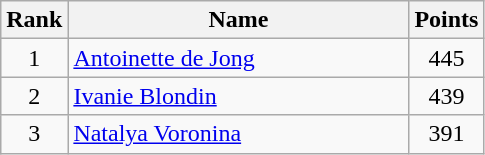<table class="wikitable" border="1" style="text-align:center">
<tr>
<th width=30>Rank</th>
<th width=220>Name</th>
<th width=25>Points</th>
</tr>
<tr>
<td>1</td>
<td align="left"> <a href='#'>Antoinette de Jong</a></td>
<td>445</td>
</tr>
<tr>
<td>2</td>
<td align="left"> <a href='#'>Ivanie Blondin</a></td>
<td>439</td>
</tr>
<tr>
<td>3</td>
<td align="left"> <a href='#'>Natalya Voronina</a></td>
<td>391</td>
</tr>
</table>
